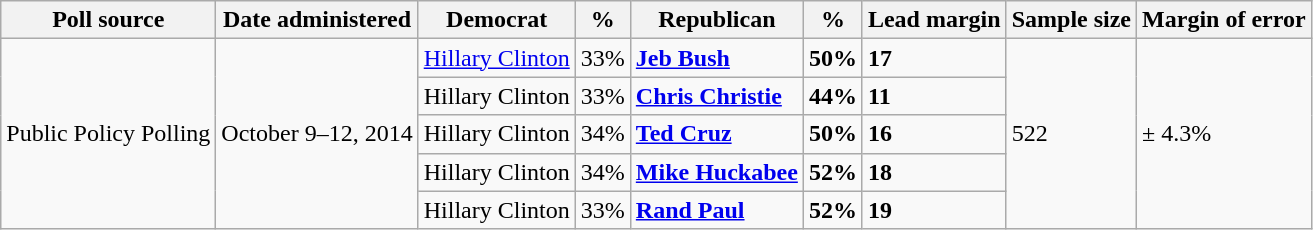<table class="wikitable">
<tr valign=bottom>
<th>Poll source</th>
<th>Date administered</th>
<th>Democrat</th>
<th>%</th>
<th>Republican</th>
<th>%</th>
<th>Lead margin</th>
<th>Sample size</th>
<th>Margin of error</th>
</tr>
<tr>
<td rowspan=5>Public Policy Polling</td>
<td rowspan=5>October 9–12, 2014</td>
<td><a href='#'>Hillary Clinton</a></td>
<td>33%</td>
<td><strong><a href='#'>Jeb Bush</a></strong></td>
<td><strong>50%</strong></td>
<td><strong>17</strong></td>
<td rowspan=5>522</td>
<td rowspan=5>± 4.3%</td>
</tr>
<tr>
<td>Hillary Clinton</td>
<td>33%</td>
<td><strong><a href='#'>Chris Christie</a></strong></td>
<td><strong>44%</strong></td>
<td><strong>11</strong></td>
</tr>
<tr>
<td>Hillary Clinton</td>
<td>34%</td>
<td><strong><a href='#'>Ted Cruz</a></strong></td>
<td><strong>50%</strong></td>
<td><strong>16</strong></td>
</tr>
<tr>
<td>Hillary Clinton</td>
<td>34%</td>
<td><strong><a href='#'>Mike Huckabee</a></strong></td>
<td><strong>52%</strong></td>
<td><strong>18</strong></td>
</tr>
<tr>
<td>Hillary Clinton</td>
<td align=center>33%</td>
<td><strong><a href='#'>Rand Paul</a></strong></td>
<td><strong>52%</strong></td>
<td><strong>19</strong></td>
</tr>
</table>
